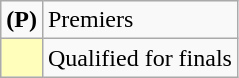<table class=wikitable>
<tr>
<td><strong>(P)</strong></td>
<td>Premiers</td>
</tr>
<tr>
<td bgcolor=FFFFBB></td>
<td>Qualified for finals</td>
</tr>
</table>
